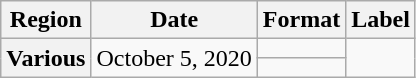<table class="wikitable plainrowheaders">
<tr>
<th>Region</th>
<th>Date</th>
<th>Format</th>
<th>Label</th>
</tr>
<tr>
<th rowspan="2" scope="row">Various</th>
<td rowspan="2">October 5, 2020</td>
<td></td>
<td rowspan="2"></td>
</tr>
<tr>
<td></td>
</tr>
</table>
